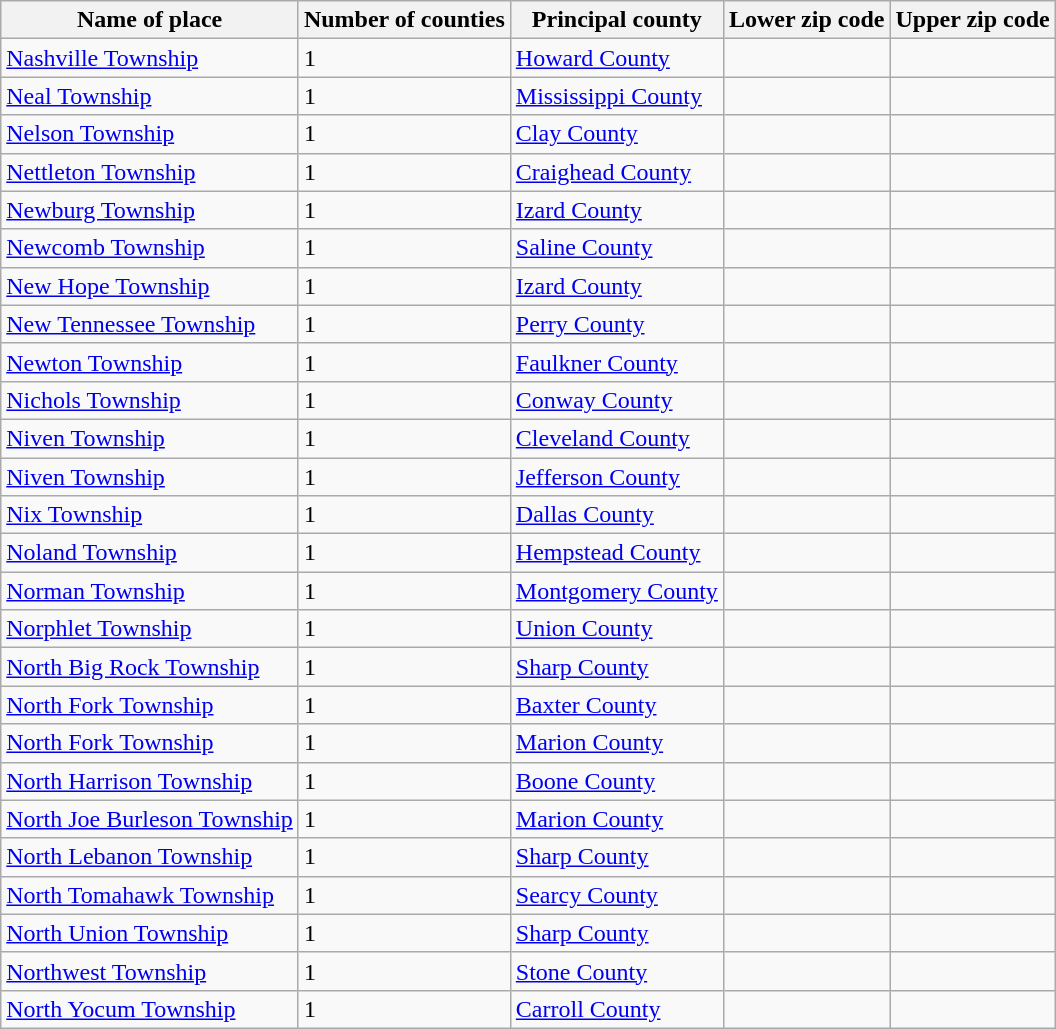<table class="wikitable">
<tr>
<th>Name of place</th>
<th>Number of counties</th>
<th>Principal county</th>
<th>Lower zip code</th>
<th>Upper zip code</th>
</tr>
<tr>
<td><a href='#'>Nashville Township</a></td>
<td>1</td>
<td><a href='#'>Howard County</a></td>
<td> </td>
<td> </td>
</tr>
<tr>
<td><a href='#'>Neal Township</a></td>
<td>1</td>
<td><a href='#'>Mississippi County</a></td>
<td> </td>
<td> </td>
</tr>
<tr>
<td><a href='#'>Nelson Township</a></td>
<td>1</td>
<td><a href='#'>Clay County</a></td>
<td> </td>
<td> </td>
</tr>
<tr>
<td><a href='#'>Nettleton Township</a></td>
<td>1</td>
<td><a href='#'>Craighead County</a></td>
<td> </td>
<td> </td>
</tr>
<tr>
<td><a href='#'>Newburg Township</a></td>
<td>1</td>
<td><a href='#'>Izard County</a></td>
<td> </td>
<td> </td>
</tr>
<tr>
<td><a href='#'>Newcomb Township</a></td>
<td>1</td>
<td><a href='#'>Saline County</a></td>
<td> </td>
<td> </td>
</tr>
<tr>
<td><a href='#'>New Hope Township</a></td>
<td>1</td>
<td><a href='#'>Izard County</a></td>
<td> </td>
<td> </td>
</tr>
<tr>
<td><a href='#'>New Tennessee Township</a></td>
<td>1</td>
<td><a href='#'>Perry County</a></td>
<td> </td>
<td> </td>
</tr>
<tr>
<td><a href='#'>Newton Township</a></td>
<td>1</td>
<td><a href='#'>Faulkner County</a></td>
<td> </td>
<td> </td>
</tr>
<tr>
<td><a href='#'>Nichols Township</a></td>
<td>1</td>
<td><a href='#'>Conway County</a></td>
<td> </td>
<td> </td>
</tr>
<tr>
<td><a href='#'>Niven Township</a></td>
<td>1</td>
<td><a href='#'>Cleveland County</a></td>
<td> </td>
<td> </td>
</tr>
<tr>
<td><a href='#'>Niven Township</a></td>
<td>1</td>
<td><a href='#'>Jefferson County</a></td>
<td> </td>
<td> </td>
</tr>
<tr>
<td><a href='#'>Nix Township</a></td>
<td>1</td>
<td><a href='#'>Dallas County</a></td>
<td> </td>
<td> </td>
</tr>
<tr>
<td><a href='#'>Noland Township</a></td>
<td>1</td>
<td><a href='#'>Hempstead County</a></td>
<td> </td>
<td> </td>
</tr>
<tr>
<td><a href='#'>Norman Township</a></td>
<td>1</td>
<td><a href='#'>Montgomery County</a></td>
<td> </td>
<td> </td>
</tr>
<tr>
<td><a href='#'>Norphlet Township</a></td>
<td>1</td>
<td><a href='#'>Union County</a></td>
<td> </td>
<td> </td>
</tr>
<tr>
<td><a href='#'>North Big Rock Township</a></td>
<td>1</td>
<td><a href='#'>Sharp County</a></td>
<td> </td>
<td> </td>
</tr>
<tr>
<td><a href='#'>North Fork Township</a></td>
<td>1</td>
<td><a href='#'>Baxter County</a></td>
<td> </td>
<td> </td>
</tr>
<tr>
<td><a href='#'>North Fork Township</a></td>
<td>1</td>
<td><a href='#'>Marion County</a></td>
<td> </td>
<td> </td>
</tr>
<tr>
<td><a href='#'>North Harrison Township</a></td>
<td>1</td>
<td><a href='#'>Boone County</a></td>
<td> </td>
<td> </td>
</tr>
<tr>
<td><a href='#'>North Joe Burleson Township</a></td>
<td>1</td>
<td><a href='#'>Marion County</a></td>
<td> </td>
<td> </td>
</tr>
<tr>
<td><a href='#'>North Lebanon Township</a></td>
<td>1</td>
<td><a href='#'>Sharp County</a></td>
<td> </td>
<td> </td>
</tr>
<tr>
<td><a href='#'>North Tomahawk Township</a></td>
<td>1</td>
<td><a href='#'>Searcy County</a></td>
<td> </td>
<td> </td>
</tr>
<tr>
<td><a href='#'>North Union Township</a></td>
<td>1</td>
<td><a href='#'>Sharp County</a></td>
<td> </td>
<td> </td>
</tr>
<tr>
<td><a href='#'>Northwest Township</a></td>
<td>1</td>
<td><a href='#'>Stone County</a></td>
<td> </td>
<td> </td>
</tr>
<tr>
<td><a href='#'>North Yocum Township</a></td>
<td>1</td>
<td><a href='#'>Carroll County</a></td>
<td> </td>
<td> </td>
</tr>
</table>
